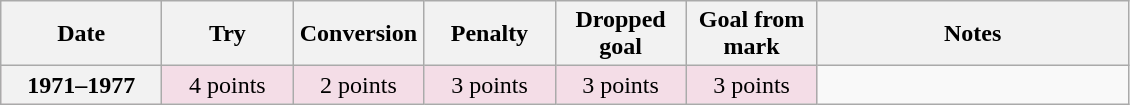<table class="wikitable">
<tr>
<th scope="col" width="100px">Date</th>
<th scope="col" width="80px">Try</th>
<th scope="col" width="80px">Conversion</th>
<th scope="col" width="80px">Penalty</th>
<th scope="col" width="80px">Dropped goal</th>
<th scope="col" width="80px">Goal from mark</th>
<th scope="col" width="200px">Notes<br></th>
</tr>
<tr style="text-align:center; background:#F4DDE7;">
<th>1971–1977</th>
<td>4 points</td>
<td>2 points</td>
<td>3 points</td>
<td>3 points</td>
<td>3 points<br></td>
</tr>
</table>
